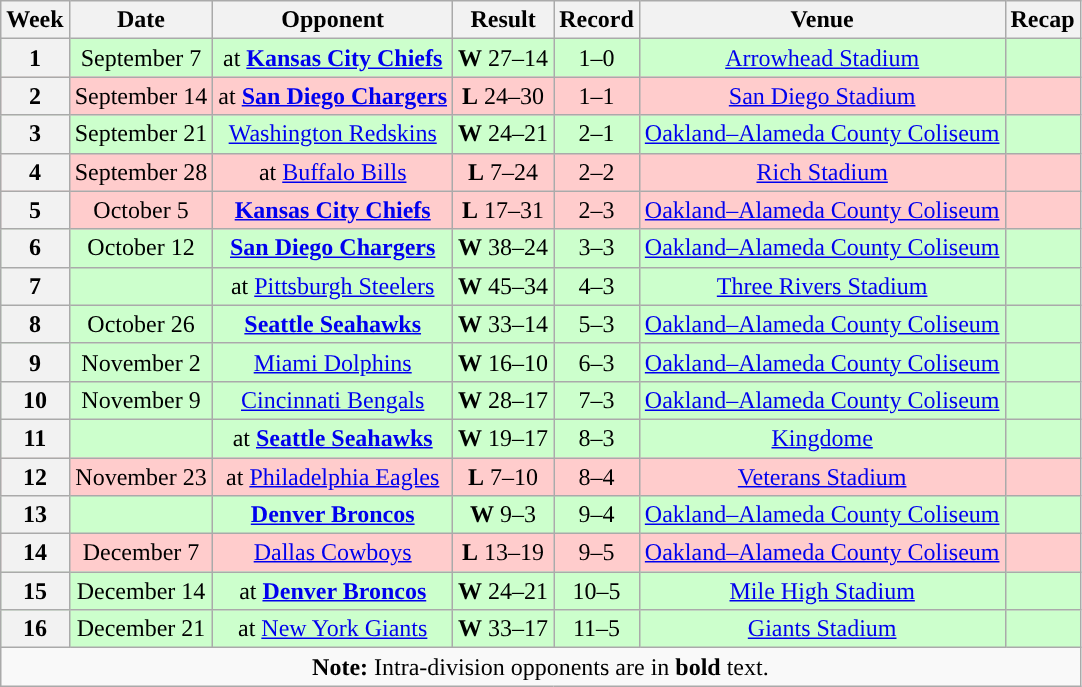<table class="wikitable" style="text-align:center">
<tr>
<th>Week</th>
<th>Date</th>
<th>Opponent</th>
<th>Result</th>
<th>Record</th>
<th>Venue</th>
<th>Recap</th>
</tr>
<tr style="background: #cfc;">
<th>1</th>
<td>September 7</td>
<td>at <strong><a href='#'>Kansas City Chiefs</a></strong></td>
<td><strong>W</strong> 27–14</td>
<td>1–0</td>
<td><a href='#'>Arrowhead Stadium</a></td>
<td></td>
</tr>
<tr style="background: #fcc;">
<th>2</th>
<td>September 14</td>
<td>at <strong><a href='#'>San Diego Chargers</a></strong></td>
<td><strong>L</strong> 24–30 </td>
<td>1–1</td>
<td><a href='#'>San Diego Stadium</a></td>
<td></td>
</tr>
<tr style="background: #cfc;">
<th>3</th>
<td>September 21</td>
<td><a href='#'>Washington Redskins</a></td>
<td><strong>W</strong> 24–21</td>
<td>2–1</td>
<td><a href='#'>Oakland–Alameda County Coliseum</a></td>
<td></td>
</tr>
<tr style="background: #fcc;">
<th>4</th>
<td>September 28</td>
<td>at <a href='#'>Buffalo Bills</a></td>
<td><strong>L</strong> 7–24</td>
<td>2–2</td>
<td><a href='#'>Rich Stadium</a></td>
<td></td>
</tr>
<tr style="background: #fcc;">
<th>5</th>
<td>October 5</td>
<td><strong><a href='#'>Kansas City Chiefs</a></strong></td>
<td><strong>L</strong> 17–31</td>
<td>2–3</td>
<td><a href='#'>Oakland–Alameda County Coliseum</a></td>
<td></td>
</tr>
<tr style="background: #cfc;">
<th>6</th>
<td>October 12</td>
<td><strong><a href='#'>San Diego Chargers</a></strong></td>
<td><strong>W</strong> 38–24</td>
<td>3–3</td>
<td><a href='#'>Oakland–Alameda County Coliseum</a></td>
<td></td>
</tr>
<tr style="background: #cfc;">
<th>7</th>
<td></td>
<td>at <a href='#'>Pittsburgh Steelers</a></td>
<td><strong>W</strong> 45–34</td>
<td>4–3</td>
<td><a href='#'>Three Rivers Stadium</a></td>
<td></td>
</tr>
<tr style="background: #cfc;">
<th>8</th>
<td>October 26</td>
<td><strong><a href='#'>Seattle Seahawks</a></strong></td>
<td><strong>W</strong> 33–14</td>
<td>5–3</td>
<td><a href='#'>Oakland–Alameda County Coliseum</a></td>
<td></td>
</tr>
<tr style="background: #cfc;">
<th>9</th>
<td>November 2</td>
<td><a href='#'>Miami Dolphins</a></td>
<td><strong>W</strong> 16–10</td>
<td>6–3</td>
<td><a href='#'>Oakland–Alameda County Coliseum</a></td>
<td></td>
</tr>
<tr style="background: #cfc;">
<th>10</th>
<td>November 9</td>
<td><a href='#'>Cincinnati Bengals</a></td>
<td><strong>W</strong> 28–17</td>
<td>7–3</td>
<td><a href='#'>Oakland–Alameda County Coliseum</a></td>
<td></td>
</tr>
<tr style="background: #cfc;">
<th>11</th>
<td></td>
<td>at <strong><a href='#'>Seattle Seahawks</a></strong></td>
<td><strong>W</strong> 19–17</td>
<td>8–3</td>
<td><a href='#'>Kingdome</a></td>
<td></td>
</tr>
<tr style="background: #fcc;">
<th>12</th>
<td>November 23</td>
<td>at <a href='#'>Philadelphia Eagles</a></td>
<td><strong>L</strong> 7–10</td>
<td>8–4</td>
<td><a href='#'>Veterans Stadium</a></td>
<td></td>
</tr>
<tr style="background: #cfc;">
<th>13</th>
<td></td>
<td><strong><a href='#'>Denver Broncos</a></strong></td>
<td><strong>W</strong> 9–3</td>
<td>9–4</td>
<td><a href='#'>Oakland–Alameda County Coliseum</a></td>
<td></td>
</tr>
<tr style="background: #fcc;">
<th>14</th>
<td>December 7</td>
<td><a href='#'>Dallas Cowboys</a></td>
<td><strong>L</strong> 13–19</td>
<td>9–5</td>
<td><a href='#'>Oakland–Alameda County Coliseum</a></td>
<td></td>
</tr>
<tr style="background: #cfc;">
<th>15</th>
<td>December 14</td>
<td>at <strong><a href='#'>Denver Broncos</a></strong></td>
<td><strong>W</strong> 24–21</td>
<td>10–5</td>
<td><a href='#'>Mile High Stadium</a></td>
<td></td>
</tr>
<tr style="background: #cfc;">
<th>16</th>
<td>December 21</td>
<td>at <a href='#'>New York Giants</a></td>
<td><strong>W</strong> 33–17</td>
<td>11–5</td>
<td><a href='#'>Giants Stadium</a></td>
<td></td>
</tr>
<tr>
<td colspan="8"><strong>Note:</strong> Intra-division opponents are in <strong>bold</strong> text.</td>
</tr>
</table>
